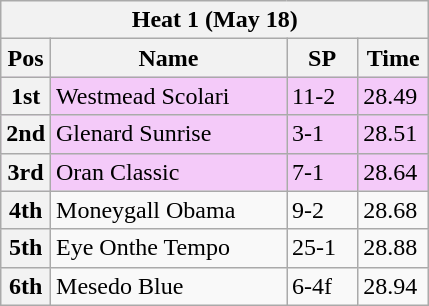<table class="wikitable">
<tr>
<th colspan="6">Heat 1 (May 18)</th>
</tr>
<tr>
<th width=20>Pos</th>
<th width=150>Name</th>
<th width=40>SP</th>
<th width=40>Time</th>
</tr>
<tr style="background: #f4caf9;">
<th>1st</th>
<td>Westmead Scolari</td>
<td>11-2</td>
<td>28.49</td>
</tr>
<tr style="background: #f4caf9;">
<th>2nd</th>
<td>Glenard Sunrise</td>
<td>3-1</td>
<td>28.51</td>
</tr>
<tr style="background: #f4caf9;">
<th>3rd</th>
<td>Oran Classic</td>
<td>7-1</td>
<td>28.64</td>
</tr>
<tr>
<th>4th</th>
<td>Moneygall Obama</td>
<td>9-2</td>
<td>28.68</td>
</tr>
<tr>
<th>5th</th>
<td>Eye Onthe Tempo</td>
<td>25-1</td>
<td>28.88</td>
</tr>
<tr>
<th>6th</th>
<td>Mesedo Blue</td>
<td>6-4f</td>
<td>28.94</td>
</tr>
</table>
